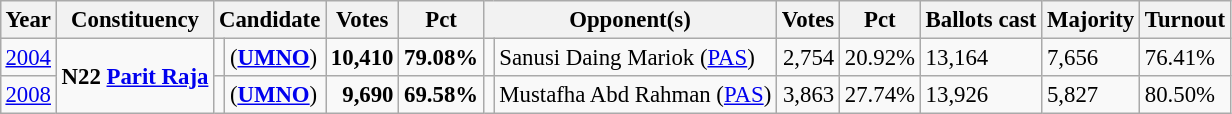<table class="wikitable" style="margin:0.5em ; font-size:95%">
<tr>
<th>Year</th>
<th>Constituency</th>
<th colspan=2>Candidate</th>
<th>Votes</th>
<th>Pct</th>
<th colspan=2>Opponent(s)</th>
<th>Votes</th>
<th>Pct</th>
<th>Ballots cast</th>
<th>Majority</th>
<th>Turnout</th>
</tr>
<tr>
<td><a href='#'>2004</a></td>
<td rowspan=2><strong>N22 <a href='#'>Parit Raja</a></strong></td>
<td></td>
<td> (<a href='#'><strong>UMNO</strong></a>)</td>
<td align="right"><strong>10,410</strong></td>
<td><strong>79.08%</strong></td>
<td></td>
<td>Sanusi Daing Mariok (<a href='#'>PAS</a>)</td>
<td align="right">2,754</td>
<td>20.92%</td>
<td>13,164</td>
<td>7,656</td>
<td>76.41%</td>
</tr>
<tr>
<td><a href='#'>2008</a></td>
<td></td>
<td> (<a href='#'><strong>UMNO</strong></a>)</td>
<td align="right"><strong>9,690</strong></td>
<td><strong>69.58%</strong></td>
<td></td>
<td>Mustafha Abd Rahman (<a href='#'>PAS</a>)</td>
<td align="right">3,863</td>
<td>27.74%</td>
<td>13,926</td>
<td>5,827</td>
<td>80.50%</td>
</tr>
</table>
